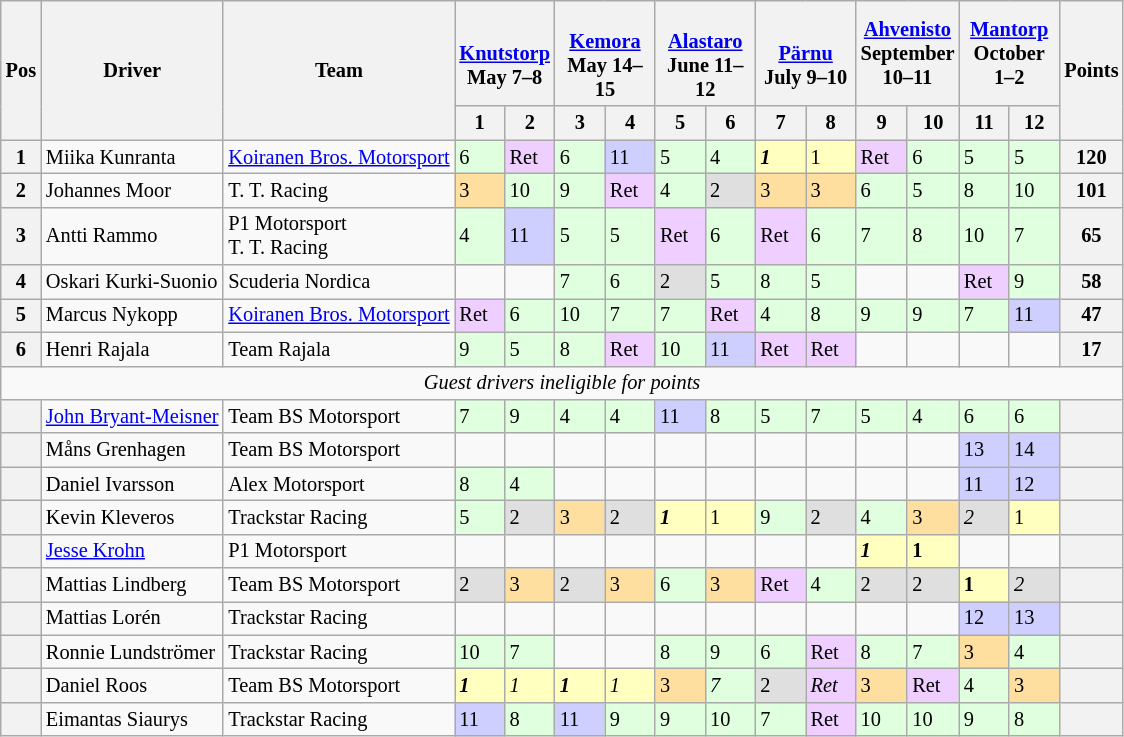<table class="wikitable" style="font-size:85%">
<tr>
<th rowspan=2>Pos</th>
<th rowspan=2>Driver</th>
<th rowspan=2>Team</th>
<th colspan=2><br><a href='#'>Knutstorp</a><br>May 7–8</th>
<th colspan=2><br><a href='#'>Kemora</a><br>May 14–15</th>
<th colspan=2><br><a href='#'>Alastaro</a><br>June 11–12</th>
<th colspan=2><br><a href='#'>Pärnu</a><br>July 9–10</th>
<th colspan=2> <a href='#'>Ahvenisto</a><br>September 10–11</th>
<th colspan=2> <a href='#'>Mantorp</a><br>October 1–2</th>
<th rowspan=2>Points</th>
</tr>
<tr>
<th width="27">1</th>
<th width="27">2</th>
<th width="27">3</th>
<th width="27">4</th>
<th width="27">5</th>
<th width="27">6</th>
<th width="27">7</th>
<th width="27">8</th>
<th width="27">9</th>
<th width="27">10</th>
<th width="27">11</th>
<th width="27">12</th>
</tr>
<tr>
<th>1</th>
<td> Miika Kunranta</td>
<td><a href='#'>Koiranen Bros. Motorsport</a></td>
<td style="background:#DFFFDF;">6</td>
<td style="background:#EFCFFF;">Ret</td>
<td style="background:#DFFFDF;">6</td>
<td style="background:#CFCFFF;">11</td>
<td style="background:#DFFFDF;">5</td>
<td style="background:#DFFFDF;">4</td>
<td style="background:#FFFFBF;"><strong><em>1</em></strong></td>
<td style="background:#FFFFBF;">1</td>
<td style="background:#EFCFFF;">Ret</td>
<td style="background:#DFFFDF;">6</td>
<td style="background:#DFFFDF;">5</td>
<td style="background:#DFFFDF;">5</td>
<th>120</th>
</tr>
<tr>
<th>2</th>
<td> Johannes Moor</td>
<td>T. T. Racing</td>
<td style="background:#FFDF9F;">3</td>
<td style="background:#DFFFDF;">10</td>
<td style="background:#DFFFDF;">9</td>
<td style="background:#EFCFFF;">Ret</td>
<td style="background:#DFFFDF;">4</td>
<td style="background:#DFDFDF;">2</td>
<td style="background:#FFDF9F;">3</td>
<td style="background:#FFDF9F;">3</td>
<td style="background:#DFFFDF;">6</td>
<td style="background:#DFFFDF;">5</td>
<td style="background:#DFFFDF;">8</td>
<td style="background:#DFFFDF;">10</td>
<th>101</th>
</tr>
<tr>
<th>3</th>
<td> Antti Rammo</td>
<td>P1 Motorsport<br>T. T. Racing</td>
<td style="background:#DFFFDF;">4</td>
<td style="background:#CFCFFF;">11</td>
<td style="background:#DFFFDF;">5</td>
<td style="background:#DFFFDF;">5</td>
<td style="background:#EFCFFF;">Ret</td>
<td style="background:#DFFFDF;">6</td>
<td style="background:#EFCFFF;">Ret</td>
<td style="background:#DFFFDF;">6</td>
<td style="background:#DFFFDF;">7</td>
<td style="background:#DFFFDF;">8</td>
<td style="background:#DFFFDF;">10</td>
<td style="background:#DFFFDF;">7</td>
<th>65</th>
</tr>
<tr>
<th>4</th>
<td> Oskari Kurki-Suonio</td>
<td>Scuderia Nordica</td>
<td></td>
<td></td>
<td style="background:#DFFFDF;">7</td>
<td style="background:#DFFFDF;">6</td>
<td style="background:#DFDFDF;">2</td>
<td style="background:#DFFFDF;">5</td>
<td style="background:#DFFFDF;">8</td>
<td style="background:#DFFFDF;">5</td>
<td></td>
<td></td>
<td style="background:#EFCFFF;">Ret</td>
<td style="background:#DFFFDF;">9</td>
<th>58</th>
</tr>
<tr>
<th>5</th>
<td> Marcus Nykopp</td>
<td><a href='#'>Koiranen Bros. Motorsport</a></td>
<td style="background:#EFCFFF;">Ret</td>
<td style="background:#DFFFDF;">6</td>
<td style="background:#DFFFDF;">10</td>
<td style="background:#DFFFDF;">7</td>
<td style="background:#DFFFDF;">7</td>
<td style="background:#EFCFFF;">Ret</td>
<td style="background:#DFFFDF;">4</td>
<td style="background:#DFFFDF;">8</td>
<td style="background:#DFFFDF;">9</td>
<td style="background:#DFFFDF;">9</td>
<td style="background:#DFFFDF;">7</td>
<td style="background:#CFCFFF;">11</td>
<th>47</th>
</tr>
<tr>
<th>6</th>
<td> Henri Rajala</td>
<td>Team Rajala</td>
<td style="background:#DFFFDF;">9</td>
<td style="background:#DFFFDF;">5</td>
<td style="background:#DFFFDF;">8</td>
<td style="background:#EFCFFF;">Ret</td>
<td style="background:#DFFFDF;">10</td>
<td style="background:#CFCFFF;">11</td>
<td style="background:#EFCFFF;">Ret</td>
<td style="background:#EFCFFF;">Ret</td>
<td></td>
<td></td>
<td></td>
<td></td>
<th>17</th>
</tr>
<tr>
<td colspan=16 align=center><em>Guest drivers ineligible for points</em></td>
</tr>
<tr>
<th></th>
<td> <a href='#'>John Bryant-Meisner</a></td>
<td>Team BS Motorsport</td>
<td style="background:#DFFFDF;">7</td>
<td style="background:#DFFFDF;">9</td>
<td style="background:#DFFFDF;">4</td>
<td style="background:#DFFFDF;">4</td>
<td style="background:#CFCFFF;">11</td>
<td style="background:#DFFFDF;">8</td>
<td style="background:#DFFFDF;">5</td>
<td style="background:#DFFFDF;">7</td>
<td style="background:#DFFFDF;">5</td>
<td style="background:#DFFFDF;">4</td>
<td style="background:#DFFFDF;">6</td>
<td style="background:#DFFFDF;">6</td>
<th></th>
</tr>
<tr>
<th></th>
<td> Måns Grenhagen</td>
<td>Team BS Motorsport</td>
<td></td>
<td></td>
<td></td>
<td></td>
<td></td>
<td></td>
<td></td>
<td></td>
<td></td>
<td></td>
<td style="background:#CFCFFF;">13</td>
<td style="background:#CFCFFF;">14</td>
<th></th>
</tr>
<tr>
<th></th>
<td> Daniel Ivarsson</td>
<td>Alex Motorsport</td>
<td style="background:#DFFFDF;">8</td>
<td style="background:#DFFFDF;">4</td>
<td></td>
<td></td>
<td></td>
<td></td>
<td></td>
<td></td>
<td></td>
<td></td>
<td style="background:#CFCFFF;">11</td>
<td style="background:#CFCFFF;">12</td>
<th></th>
</tr>
<tr>
<th></th>
<td> Kevin Kleveros</td>
<td>Trackstar Racing</td>
<td style="background:#DFFFDF;">5</td>
<td style="background:#DFDFDF;">2</td>
<td style="background:#FFDF9F;">3</td>
<td style="background:#DFDFDF;">2</td>
<td style="background:#FFFFBF;"><strong><em>1</em></strong></td>
<td style="background:#FFFFBF;">1</td>
<td style="background:#DFFFDF;">9</td>
<td style="background:#DFDFDF;">2</td>
<td style="background:#DFFFDF;">4</td>
<td style="background:#FFDF9F;">3</td>
<td style="background:#DFDFDF;"><em>2</em></td>
<td style="background:#FFFFBF;">1</td>
<th></th>
</tr>
<tr>
<th></th>
<td> <a href='#'>Jesse Krohn</a></td>
<td>P1 Motorsport</td>
<td></td>
<td></td>
<td></td>
<td></td>
<td></td>
<td></td>
<td></td>
<td></td>
<td style="background:#FFFFBF;"><strong><em>1</em></strong></td>
<td style="background:#FFFFBF;"><strong>1</strong></td>
<td></td>
<td></td>
<th></th>
</tr>
<tr>
<th></th>
<td> Mattias Lindberg</td>
<td>Team BS Motorsport</td>
<td style="background:#DFDFDF;">2</td>
<td style="background:#FFDF9F;">3</td>
<td style="background:#DFDFDF;">2</td>
<td style="background:#FFDF9F;">3</td>
<td style="background:#DFFFDF;">6</td>
<td style="background:#FFDF9F;">3</td>
<td style="background:#EFCFFF;">Ret</td>
<td style="background:#DFFFDF;">4</td>
<td style="background:#DFDFDF;">2</td>
<td style="background:#DFDFDF;">2</td>
<td style="background:#FFFFBF;"><strong>1</strong></td>
<td style="background:#DFDFDF;"><em>2</em></td>
<th></th>
</tr>
<tr>
<th></th>
<td> Mattias Lorén</td>
<td>Trackstar Racing</td>
<td></td>
<td></td>
<td></td>
<td></td>
<td></td>
<td></td>
<td></td>
<td></td>
<td></td>
<td></td>
<td style="background:#CFCFFF;">12</td>
<td style="background:#CFCFFF;">13</td>
<th></th>
</tr>
<tr>
<th></th>
<td> Ronnie Lundströmer</td>
<td>Trackstar Racing</td>
<td style="background:#DFFFDF;">10</td>
<td style="background:#DFFFDF;">7</td>
<td></td>
<td></td>
<td style="background:#DFFFDF;">8</td>
<td style="background:#DFFFDF;">9</td>
<td style="background:#DFFFDF;">6</td>
<td style="background:#EFCFFF;">Ret</td>
<td style="background:#DFFFDF;">8</td>
<td style="background:#DFFFDF;">7</td>
<td style="background:#FFDF9F;">3</td>
<td style="background:#DFFFDF;">4</td>
<th></th>
</tr>
<tr>
<th></th>
<td> Daniel Roos</td>
<td>Team BS Motorsport</td>
<td style="background:#FFFFBF;"><strong><em>1</em></strong></td>
<td style="background:#FFFFBF;"><em>1</em></td>
<td style="background:#FFFFBF;"><strong><em>1</em></strong></td>
<td style="background:#FFFFBF;"><em>1</em></td>
<td style="background:#FFDF9F;">3</td>
<td style="background:#DFFFDF;"><em>7</em></td>
<td style="background:#DFDFDF;">2</td>
<td style="background:#EFCFFF;"><em>Ret</em></td>
<td style="background:#FFDF9F;">3</td>
<td style="background:#EFCFFF;">Ret</td>
<td style="background:#DFFFDF;">4</td>
<td style="background:#FFDF9F;">3</td>
<th></th>
</tr>
<tr>
<th></th>
<td> Eimantas Siaurys</td>
<td>Trackstar Racing</td>
<td style="background:#CFCFFF;">11</td>
<td style="background:#DFFFDF;">8</td>
<td style="background:#CFCFFF;">11</td>
<td style="background:#DFFFDF;">9</td>
<td style="background:#DFFFDF;">9</td>
<td style="background:#DFFFDF;">10</td>
<td style="background:#DFFFDF;">7</td>
<td style="background:#EFCFFF;">Ret</td>
<td style="background:#DFFFDF;">10</td>
<td style="background:#DFFFDF;">10</td>
<td style="background:#DFFFDF;">9</td>
<td style="background:#DFFFDF;">8</td>
<th></th>
</tr>
</table>
